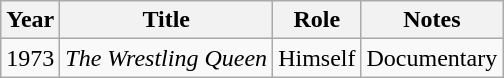<table class="wikitable sortable">
<tr>
<th>Year</th>
<th>Title</th>
<th>Role</th>
<th class="unsortable">Notes</th>
</tr>
<tr>
<td>1973</td>
<td><em>The Wrestling Queen</em></td>
<td>Himself</td>
<td>Documentary</td>
</tr>
</table>
